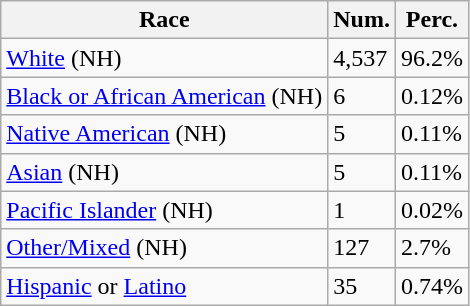<table class="wikitable">
<tr>
<th>Race</th>
<th>Num.</th>
<th>Perc.</th>
</tr>
<tr>
<td><a href='#'>White</a> (NH)</td>
<td>4,537</td>
<td>96.2%</td>
</tr>
<tr>
<td><a href='#'>Black or African American</a> (NH)</td>
<td>6</td>
<td>0.12%</td>
</tr>
<tr>
<td><a href='#'>Native American</a> (NH)</td>
<td>5</td>
<td>0.11%</td>
</tr>
<tr>
<td><a href='#'>Asian</a> (NH)</td>
<td>5</td>
<td>0.11%</td>
</tr>
<tr>
<td><a href='#'>Pacific Islander</a> (NH)</td>
<td>1</td>
<td>0.02%</td>
</tr>
<tr>
<td><a href='#'>Other/Mixed</a> (NH)</td>
<td>127</td>
<td>2.7%</td>
</tr>
<tr>
<td><a href='#'>Hispanic</a> or <a href='#'>Latino</a></td>
<td>35</td>
<td>0.74%</td>
</tr>
</table>
